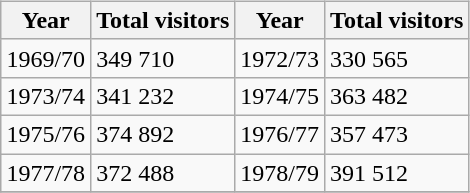<table class="wikitable sortable" style="margin:5px;float:right">
<tr>
<th>Year</th>
<th>Total visitors</th>
<th>Year</th>
<th>Total visitors</th>
</tr>
<tr>
<td>1969/70</td>
<td>349 710</td>
<td>1972/73</td>
<td>330 565</td>
</tr>
<tr>
<td>1973/74</td>
<td>341 232</td>
<td>1974/75</td>
<td>363 482</td>
</tr>
<tr>
<td>1975/76</td>
<td>374 892</td>
<td>1976/77</td>
<td>357 473</td>
</tr>
<tr>
<td>1977/78</td>
<td>372 488</td>
<td>1978/79</td>
<td>391 512</td>
</tr>
<tr>
</tr>
</table>
